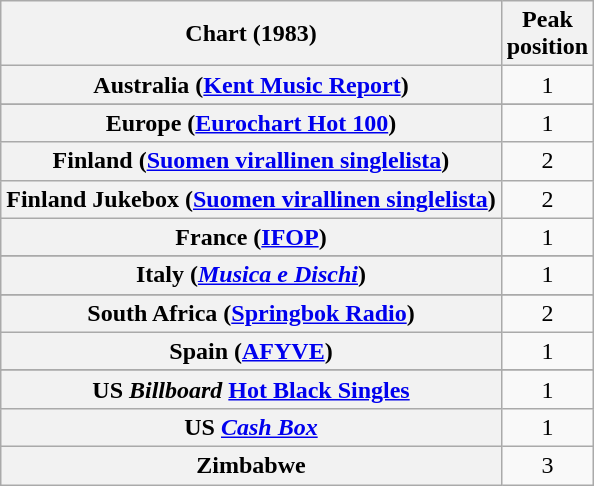<table class="wikitable sortable plainrowheaders" style="text-align:center">
<tr>
<th scope="col">Chart (1983)</th>
<th scope="col">Peak<br>position</th>
</tr>
<tr>
<th scope="row">Australia (<a href='#'>Kent Music Report</a>)</th>
<td>1</td>
</tr>
<tr>
</tr>
<tr>
</tr>
<tr>
</tr>
<tr>
<th scope="row">Europe (<a href='#'>Eurochart Hot 100</a>)</th>
<td>1</td>
</tr>
<tr>
<th scope="row">Finland (<a href='#'>Suomen virallinen singlelista</a>)</th>
<td>2</td>
</tr>
<tr>
<th scope="row">Finland Jukebox (<a href='#'>Suomen virallinen singlelista</a>)</th>
<td>2</td>
</tr>
<tr>
<th scope="row">France (<a href='#'>IFOP</a>)</th>
<td>1</td>
</tr>
<tr>
</tr>
<tr>
</tr>
<tr>
<th scope="row">Italy (<em><a href='#'>Musica e Dischi</a></em>)</th>
<td>1</td>
</tr>
<tr>
</tr>
<tr>
</tr>
<tr>
</tr>
<tr>
</tr>
<tr>
<th scope="row">South Africa (<a href='#'>Springbok Radio</a>)</th>
<td>2</td>
</tr>
<tr>
<th scope="row">Spain (<a href='#'>AFYVE</a>)</th>
<td>1</td>
</tr>
<tr>
</tr>
<tr>
</tr>
<tr>
</tr>
<tr>
</tr>
<tr>
<th scope="row">US <em>Billboard</em> <a href='#'>Hot Black Singles</a></th>
<td>1</td>
</tr>
<tr>
<th scope="row">US <em><a href='#'>Cash Box</a></em></th>
<td>1</td>
</tr>
<tr>
<th scope="row">Zimbabwe</th>
<td>3</td>
</tr>
</table>
